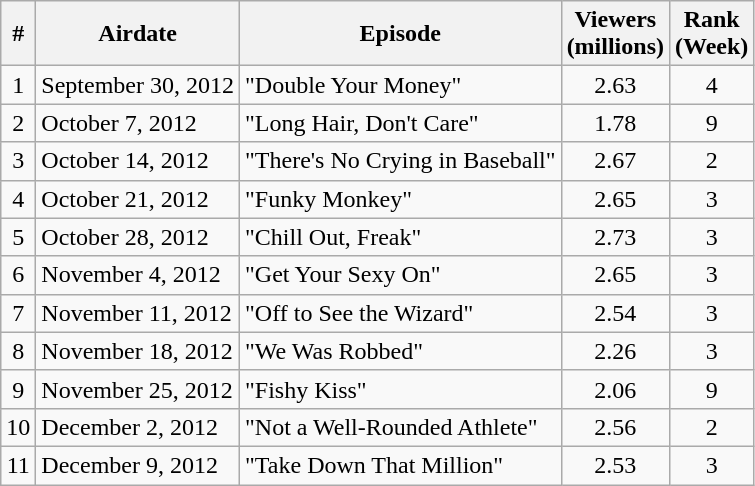<table class="wikitable" style="text-align:center;">
<tr>
<th>#</th>
<th>Airdate</th>
<th>Episode</th>
<th>Viewers<br>(millions)</th>
<th>Rank<br>(Week)</th>
</tr>
<tr>
<td>1</td>
<td style="text-align:left;">September 30, 2012</td>
<td style="text-align:left;">"Double Your Money"</td>
<td>2.63</td>
<td>4</td>
</tr>
<tr>
<td>2</td>
<td style="text-align:left;">October 7, 2012</td>
<td style="text-align:left;">"Long Hair, Don't Care"</td>
<td>1.78</td>
<td>9</td>
</tr>
<tr>
<td>3</td>
<td style="text-align:left;">October 14, 2012</td>
<td style="text-align:left;">"There's No Crying in Baseball"</td>
<td>2.67</td>
<td>2</td>
</tr>
<tr>
<td>4</td>
<td style="text-align:left;">October 21, 2012</td>
<td style="text-align:left;">"Funky Monkey"</td>
<td>2.65</td>
<td>3</td>
</tr>
<tr>
<td>5</td>
<td style="text-align:left;">October 28, 2012</td>
<td style="text-align:left;">"Chill Out, Freak"</td>
<td>2.73</td>
<td>3</td>
</tr>
<tr>
<td>6</td>
<td style="text-align:left;">November 4, 2012</td>
<td style="text-align:left;">"Get Your Sexy On"</td>
<td>2.65</td>
<td>3</td>
</tr>
<tr>
<td>7</td>
<td style="text-align:left;">November 11, 2012</td>
<td style="text-align:left;">"Off to See the Wizard"</td>
<td>2.54</td>
<td>3</td>
</tr>
<tr>
<td>8</td>
<td style="text-align:left;">November 18, 2012</td>
<td style="text-align:left;">"We Was Robbed"</td>
<td>2.26</td>
<td>3</td>
</tr>
<tr>
<td>9</td>
<td style="text-align:left;">November 25, 2012</td>
<td style="text-align:left;">"Fishy Kiss"</td>
<td>2.06</td>
<td>9</td>
</tr>
<tr>
<td>10</td>
<td style="text-align:left;">December 2, 2012</td>
<td style="text-align:left;">"Not a Well-Rounded Athlete"</td>
<td>2.56</td>
<td>2</td>
</tr>
<tr>
<td>11</td>
<td style="text-align:left;">December 9, 2012</td>
<td style="text-align:left;">"Take Down That Million"</td>
<td>2.53</td>
<td>3</td>
</tr>
</table>
